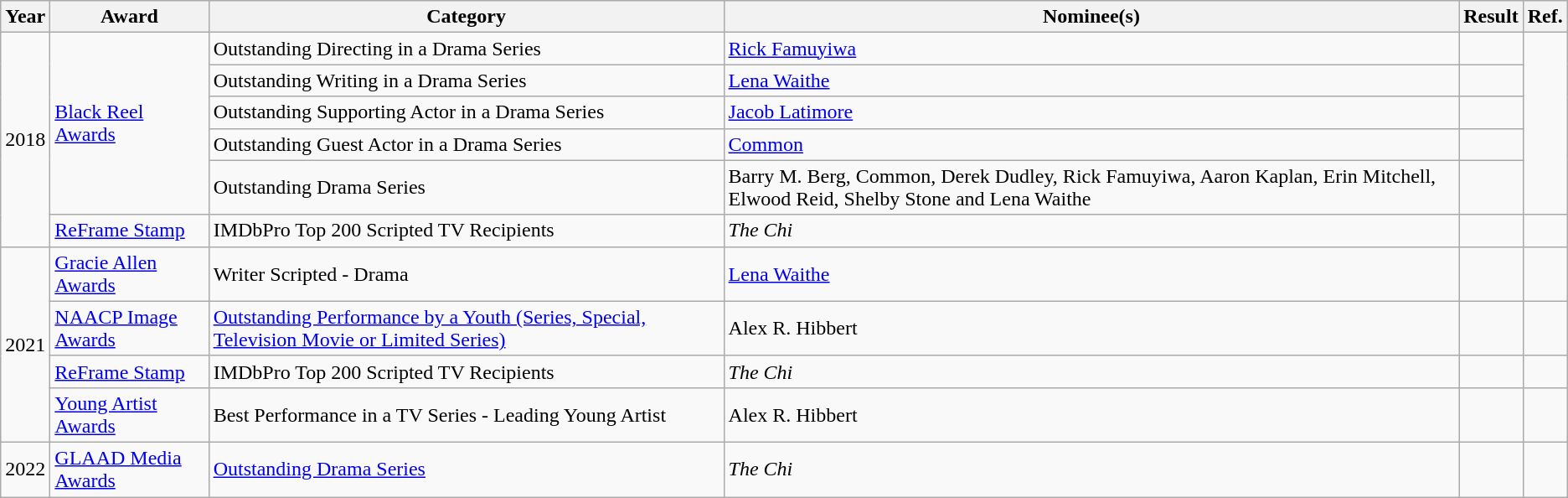<table class="wikitable sortable">
<tr>
<th>Year</th>
<th>Award</th>
<th>Category</th>
<th>Nominee(s)</th>
<th>Result</th>
<th class=unsortable>Ref.</th>
</tr>
<tr>
<td rowspan="6">2018</td>
<td rowspan="5"><a href='#'>Black Reel Awards</a></td>
<td>Outstanding Directing in a Drama Series</td>
<td><a href='#'>Rick Famuyiwa</a></td>
<td></td>
<td rowspan="5" style="text-align:center;"></td>
</tr>
<tr>
<td>Outstanding Writing in a Drama Series</td>
<td><a href='#'>Lena Waithe</a></td>
<td></td>
</tr>
<tr>
<td>Outstanding Supporting Actor in a Drama Series</td>
<td><a href='#'>Jacob Latimore</a></td>
<td></td>
</tr>
<tr>
<td>Outstanding Guest Actor in a Drama Series</td>
<td><a href='#'>Common</a></td>
<td></td>
</tr>
<tr>
<td>Outstanding Drama Series</td>
<td>Barry M. Berg, Common, Derek Dudley, Rick Famuyiwa, Aaron Kaplan, Erin Mitchell, Elwood Reid, Shelby Stone and Lena Waithe</td>
<td></td>
</tr>
<tr>
<td><a href='#'>ReFrame Stamp</a></td>
<td>IMDbPro Top 200 Scripted TV Recipients</td>
<td><em>The Chi</em></td>
<td></td>
<td style="text-align:center;"></td>
</tr>
<tr>
<td rowspan="4">2021</td>
<td><a href='#'>Gracie Allen Awards</a></td>
<td>Writer Scripted - Drama</td>
<td><a href='#'>Lena Waithe</a></td>
<td></td>
<td style="text-align:center;"></td>
</tr>
<tr>
<td><a href='#'>NAACP Image Awards</a></td>
<td><a href='#'>Outstanding Performance by a Youth (Series, Special, Television Movie or Limited Series)</a></td>
<td>Alex R. Hibbert</td>
<td></td>
<td style="text-align:center;"></td>
</tr>
<tr>
<td><a href='#'>ReFrame Stamp</a></td>
<td>IMDbPro Top 200 Scripted TV Recipients</td>
<td><em>The Chi</em></td>
<td></td>
<td style="text-align:center;"></td>
</tr>
<tr>
<td><a href='#'>Young Artist Awards</a></td>
<td>Best Performance in a TV Series - Leading Young Artist</td>
<td>Alex R. Hibbert</td>
<td></td>
<td style="text-align:center;"></td>
</tr>
<tr>
<td>2022</td>
<td><a href='#'>GLAAD Media Awards</a></td>
<td><a href='#'>Outstanding Drama Series</a></td>
<td><em>The Chi</em></td>
<td></td>
<td style="text-align:center;"></td>
</tr>
</table>
